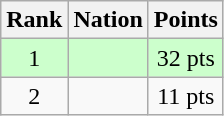<table class="wikitable sortable" style="text-align:center">
<tr>
<th>Rank</th>
<th>Nation</th>
<th>Points</th>
</tr>
<tr style="background-color:#ccffcc">
<td>1</td>
<td align=left></td>
<td>32 pts</td>
</tr>
<tr>
<td>2</td>
<td align=left></td>
<td>11 pts</td>
</tr>
</table>
